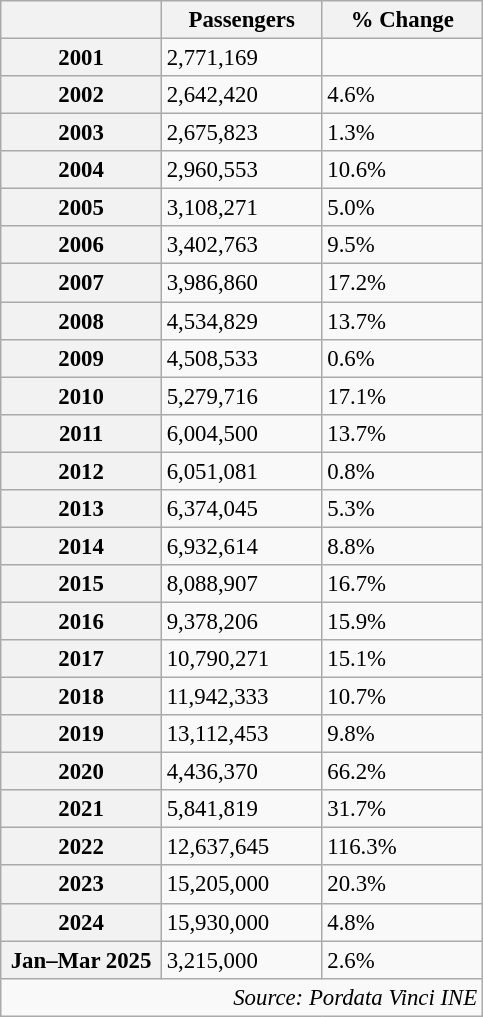<table class="wikitable" style="font-size: 95%" width= align=>
<tr valign="top">
<th style="width:100px"></th>
<th style="width:100px">Passengers</th>
<th style="width:100px">% Change</th>
</tr>
<tr>
<th>2001</th>
<td>2,771,169</td>
<td></td>
</tr>
<tr>
<th>2002</th>
<td>2,642,420</td>
<td> 4.6%</td>
</tr>
<tr>
<th>2003</th>
<td>2,675,823</td>
<td> 1.3%</td>
</tr>
<tr>
<th>2004</th>
<td>2,960,553</td>
<td> 10.6%</td>
</tr>
<tr>
<th>2005</th>
<td>3,108,271</td>
<td> 5.0%</td>
</tr>
<tr>
<th>2006</th>
<td>3,402,763</td>
<td> 9.5%</td>
</tr>
<tr>
<th>2007</th>
<td>3,986,860</td>
<td> 17.2%</td>
</tr>
<tr>
<th>2008</th>
<td>4,534,829</td>
<td> 13.7%</td>
</tr>
<tr>
<th>2009</th>
<td>4,508,533</td>
<td> 0.6%</td>
</tr>
<tr>
<th>2010</th>
<td>5,279,716</td>
<td> 17.1%</td>
</tr>
<tr>
<th>2011</th>
<td>6,004,500</td>
<td> 13.7%</td>
</tr>
<tr>
<th>2012</th>
<td>6,051,081</td>
<td> 0.8%</td>
</tr>
<tr>
<th>2013</th>
<td>6,374,045</td>
<td> 5.3%</td>
</tr>
<tr>
<th>2014</th>
<td>6,932,614</td>
<td> 8.8%</td>
</tr>
<tr>
<th>2015</th>
<td>8,088,907</td>
<td> 16.7%</td>
</tr>
<tr>
<th>2016</th>
<td>9,378,206</td>
<td> 15.9%</td>
</tr>
<tr>
<th>2017</th>
<td>10,790,271</td>
<td> 15.1%</td>
</tr>
<tr>
<th>2018</th>
<td>11,942,333</td>
<td> 10.7%</td>
</tr>
<tr>
<th>2019</th>
<td>13,112,453</td>
<td> 9.8%</td>
</tr>
<tr>
<th>2020</th>
<td>4,436,370</td>
<td> 66.2%</td>
</tr>
<tr>
<th>2021</th>
<td>5,841,819</td>
<td> 31.7%</td>
</tr>
<tr>
<th>2022</th>
<td>12,637,645</td>
<td> 116.3%</td>
</tr>
<tr>
<th>2023</th>
<td>15,205,000</td>
<td> 20.3%</td>
</tr>
<tr>
<th>2024</th>
<td>15,930,000</td>
<td> 4.8%</td>
</tr>
<tr>
<th>Jan–Mar 2025</th>
<td>3,215,000</td>
<td> 2.6%</td>
</tr>
<tr>
<td colspan="4" style="text-align:right;"><em>Source: Pordata</em> <em>Vinci</em> <em>INE</em></td>
</tr>
</table>
